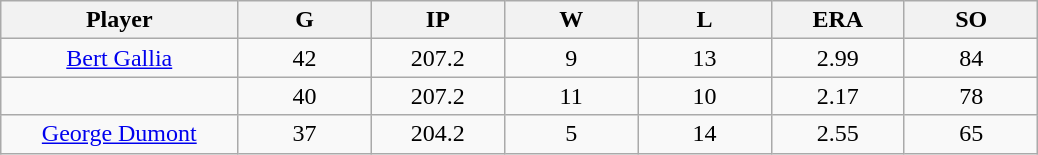<table class="wikitable sortable">
<tr>
<th bgcolor="#DDDDFF" width="16%">Player</th>
<th bgcolor="#DDDDFF" width="9%">G</th>
<th bgcolor="#DDDDFF" width="9%">IP</th>
<th bgcolor="#DDDDFF" width="9%">W</th>
<th bgcolor="#DDDDFF" width="9%">L</th>
<th bgcolor="#DDDDFF" width="9%">ERA</th>
<th bgcolor="#DDDDFF" width="9%">SO</th>
</tr>
<tr align="center">
<td><a href='#'>Bert Gallia</a></td>
<td>42</td>
<td>207.2</td>
<td>9</td>
<td>13</td>
<td>2.99</td>
<td>84</td>
</tr>
<tr align="center">
<td></td>
<td>40</td>
<td>207.2</td>
<td>11</td>
<td>10</td>
<td>2.17</td>
<td>78</td>
</tr>
<tr align="center">
<td><a href='#'>George Dumont</a></td>
<td>37</td>
<td>204.2</td>
<td>5</td>
<td>14</td>
<td>2.55</td>
<td>65</td>
</tr>
</table>
